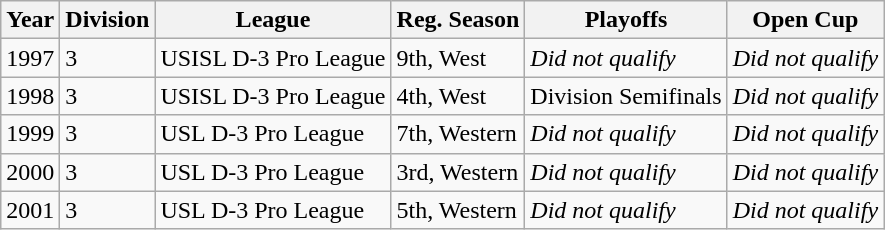<table class="wikitable">
<tr>
<th>Year</th>
<th>Division</th>
<th>League</th>
<th>Reg. Season</th>
<th>Playoffs</th>
<th>Open Cup</th>
</tr>
<tr>
<td>1997</td>
<td>3</td>
<td>USISL D-3 Pro League</td>
<td>9th, West</td>
<td><em>Did not qualify</em></td>
<td><em>Did not qualify</em></td>
</tr>
<tr>
<td>1998</td>
<td>3</td>
<td>USISL D-3 Pro League</td>
<td>4th, West</td>
<td>Division Semifinals</td>
<td><em>Did not qualify</em></td>
</tr>
<tr>
<td>1999</td>
<td>3</td>
<td>USL D-3 Pro League</td>
<td>7th, Western</td>
<td><em>Did not qualify</em></td>
<td><em>Did not qualify</em></td>
</tr>
<tr>
<td>2000</td>
<td>3</td>
<td>USL D-3 Pro League</td>
<td>3rd, Western</td>
<td><em>Did not qualify</em></td>
<td><em>Did not qualify</em></td>
</tr>
<tr>
<td>2001</td>
<td>3</td>
<td>USL D-3 Pro League</td>
<td>5th, Western</td>
<td><em>Did not qualify</em></td>
<td><em>Did not qualify</em></td>
</tr>
</table>
